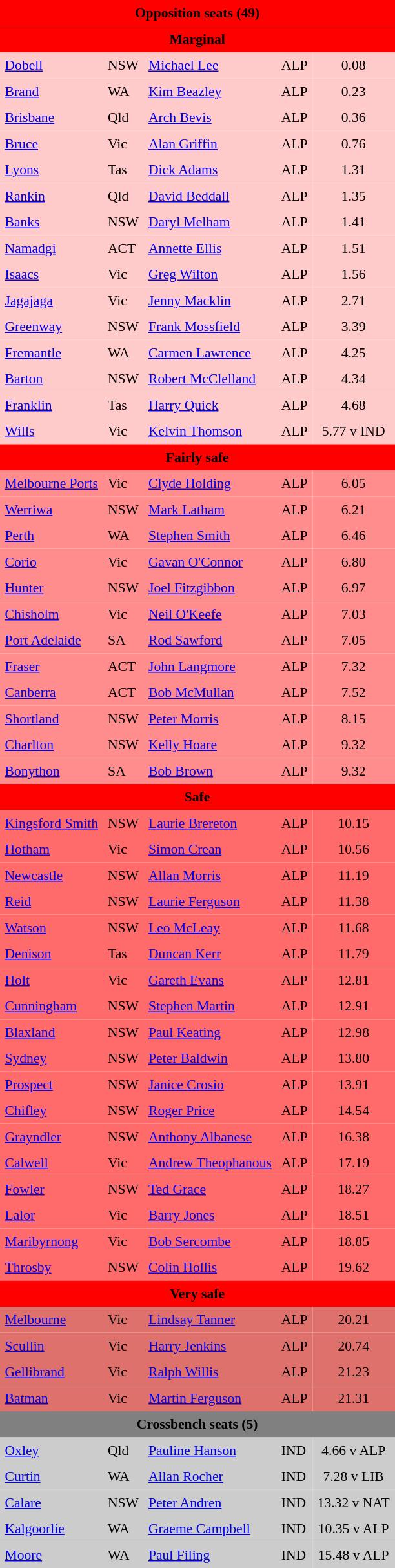<table class="toccolours" cellpadding="5" cellspacing="0" style="float:left; margin-right:.5em; margin-top:.4em; font-size:90%;">
<tr>
<td colspan="5"  style="text-align:center; background:Red;"><span><strong>Opposition seats (49)</strong></span></td>
</tr>
<tr>
<td colspan="5"  style="text-align:center; background:Red;"><span><strong>Marginal</strong></span></td>
</tr>
<tr>
<td style="text-align:left; background:#ffcaca;"><a href='#'>Dobell</a></td>
<td style="text-align:left; background:#ffcaca;">NSW</td>
<td style="text-align:left; background:#ffcaca;"><a href='#'>Michael Lee</a></td>
<td style="text-align:left; background:#ffcaca;">ALP</td>
<td style="text-align:center; background:#ffcaca;">0.08</td>
</tr>
<tr>
<td style="text-align:left; background:#ffcaca;"><a href='#'>Brand</a></td>
<td style="text-align:left; background:#ffcaca;">WA</td>
<td style="text-align:left; background:#ffcaca;"><a href='#'>Kim Beazley</a></td>
<td style="text-align:left; background:#ffcaca;">ALP</td>
<td style="text-align:center; background:#ffcaca;">0.23</td>
</tr>
<tr>
<td style="text-align:left; background:#ffcaca;"><a href='#'>Brisbane</a></td>
<td style="text-align:left; background:#ffcaca;">Qld</td>
<td style="text-align:left; background:#ffcaca;"><a href='#'>Arch Bevis</a></td>
<td style="text-align:left; background:#ffcaca;">ALP</td>
<td style="text-align:center; background:#ffcaca;">0.36</td>
</tr>
<tr>
<td style="text-align:left; background:#ffcaca;"><a href='#'>Bruce</a></td>
<td style="text-align:left; background:#ffcaca;">Vic</td>
<td style="text-align:left; background:#ffcaca;"><a href='#'>Alan Griffin</a></td>
<td style="text-align:left; background:#ffcaca;">ALP</td>
<td style="text-align:center; background:#ffcaca;">0.76</td>
</tr>
<tr>
<td style="text-align:left; background:#ffcaca;"><a href='#'>Lyons</a></td>
<td style="text-align:left; background:#ffcaca;">Tas</td>
<td style="text-align:left; background:#ffcaca;"><a href='#'>Dick Adams</a></td>
<td style="text-align:left; background:#ffcaca;">ALP</td>
<td style="text-align:center; background:#ffcaca;">1.31</td>
</tr>
<tr>
<td style="text-align:left; background:#ffcaca;"><a href='#'>Rankin</a></td>
<td style="text-align:left; background:#ffcaca;">Qld</td>
<td style="text-align:left; background:#ffcaca;"><a href='#'>David Beddall</a></td>
<td style="text-align:left; background:#ffcaca;">ALP</td>
<td style="text-align:center; background:#ffcaca;">1.35</td>
</tr>
<tr>
<td style="text-align:left; background:#ffcaca;"><a href='#'>Banks</a></td>
<td style="text-align:left; background:#ffcaca;">NSW</td>
<td style="text-align:left; background:#ffcaca;"><a href='#'>Daryl Melham</a></td>
<td style="text-align:left; background:#ffcaca;">ALP</td>
<td style="text-align:center; background:#ffcaca;">1.41</td>
</tr>
<tr>
<td style="text-align:left; background:#ffcaca;"><a href='#'>Namadgi</a></td>
<td style="text-align:left; background:#ffcaca;">ACT</td>
<td style="text-align:left; background:#ffcaca;"><a href='#'>Annette Ellis</a></td>
<td style="text-align:left; background:#ffcaca;">ALP</td>
<td style="text-align:center; background:#ffcaca;">1.51</td>
</tr>
<tr>
<td style="text-align:left; background:#ffcaca;"><a href='#'>Isaacs</a></td>
<td style="text-align:left; background:#ffcaca;">Vic</td>
<td style="text-align:left; background:#ffcaca;"><a href='#'>Greg Wilton</a></td>
<td style="text-align:left; background:#ffcaca;">ALP</td>
<td style="text-align:center; background:#ffcaca;">1.56</td>
</tr>
<tr>
<td style="text-align:left; background:#ffcaca;"><a href='#'>Jagajaga</a></td>
<td style="text-align:left; background:#ffcaca;">Vic</td>
<td style="text-align:left; background:#ffcaca;"><a href='#'>Jenny Macklin</a></td>
<td style="text-align:left; background:#ffcaca;">ALP</td>
<td style="text-align:center; background:#ffcaca;">2.71</td>
</tr>
<tr>
<td style="text-align:left; background:#ffcaca;"><a href='#'>Greenway</a></td>
<td style="text-align:left; background:#ffcaca;">NSW</td>
<td style="text-align:left; background:#ffcaca;"><a href='#'>Frank Mossfield</a></td>
<td style="text-align:left; background:#ffcaca;">ALP</td>
<td style="text-align:center; background:#ffcaca;">3.39</td>
</tr>
<tr>
<td style="text-align:left; background:#ffcaca;"><a href='#'>Fremantle</a></td>
<td style="text-align:left; background:#ffcaca;">WA</td>
<td style="text-align:left; background:#ffcaca;"><a href='#'>Carmen Lawrence</a></td>
<td style="text-align:left; background:#ffcaca;">ALP</td>
<td style="text-align:center; background:#ffcaca;">4.25</td>
</tr>
<tr>
<td style="text-align:left; background:#ffcaca;"><a href='#'>Barton</a></td>
<td style="text-align:left; background:#ffcaca;">NSW</td>
<td style="text-align:left; background:#ffcaca;"><a href='#'>Robert McClelland</a></td>
<td style="text-align:left; background:#ffcaca;">ALP</td>
<td style="text-align:center; background:#ffcaca;">4.34</td>
</tr>
<tr>
<td style="text-align:left; background:#ffcaca;"><a href='#'>Franklin</a></td>
<td style="text-align:left; background:#ffcaca;">Tas</td>
<td style="text-align:left; background:#ffcaca;"><a href='#'>Harry Quick</a></td>
<td style="text-align:left; background:#ffcaca;">ALP</td>
<td style="text-align:center; background:#ffcaca;">4.68</td>
</tr>
<tr>
<td style="text-align:left; background:#ffcaca;"><a href='#'>Wills</a></td>
<td style="text-align:left; background:#ffcaca;">Vic</td>
<td style="text-align:left; background:#ffcaca;"><a href='#'>Kelvin Thomson</a></td>
<td style="text-align:left; background:#ffcaca;">ALP</td>
<td style="text-align:center; background:#ffcaca;">5.77 v IND</td>
</tr>
<tr>
<td colspan="5"  style="text-align:center; background:Red;"><span><strong>Fairly safe</strong></span></td>
</tr>
<tr>
<td style="text-align:left; background:#ff8d8d;"><a href='#'>Melbourne Ports</a></td>
<td style="text-align:left; background:#ff8d8d;">Vic</td>
<td style="text-align:left; background:#ff8d8d;"><a href='#'>Clyde Holding</a></td>
<td style="text-align:left; background:#ff8d8d;">ALP</td>
<td style="text-align:center; background:#ff8d8d;">6.05</td>
</tr>
<tr>
<td style="text-align:left; background:#ff8d8d;"><a href='#'>Werriwa</a></td>
<td style="text-align:left; background:#ff8d8d;">NSW</td>
<td style="text-align:left; background:#ff8d8d;"><a href='#'>Mark Latham</a></td>
<td style="text-align:left; background:#ff8d8d;">ALP</td>
<td style="text-align:center; background:#ff8d8d;">6.21</td>
</tr>
<tr>
<td style="text-align:left; background:#ff8d8d;"><a href='#'>Perth</a></td>
<td style="text-align:left; background:#ff8d8d;">WA</td>
<td style="text-align:left; background:#ff8d8d;"><a href='#'>Stephen Smith</a></td>
<td style="text-align:left; background:#ff8d8d;">ALP</td>
<td style="text-align:center; background:#ff8d8d;">6.46</td>
</tr>
<tr>
<td style="text-align:left; background:#ff8d8d;"><a href='#'>Corio</a></td>
<td style="text-align:left; background:#ff8d8d;">Vic</td>
<td style="text-align:left; background:#ff8d8d;"><a href='#'>Gavan O'Connor</a></td>
<td style="text-align:left; background:#ff8d8d;">ALP</td>
<td style="text-align:center; background:#ff8d8d;">6.80</td>
</tr>
<tr>
<td style="text-align:left; background:#ff8d8d;"><a href='#'>Hunter</a></td>
<td style="text-align:left; background:#ff8d8d;">NSW</td>
<td style="text-align:left; background:#ff8d8d;"><a href='#'>Joel Fitzgibbon</a></td>
<td style="text-align:left; background:#ff8d8d;">ALP</td>
<td style="text-align:center; background:#ff8d8d;">6.97</td>
</tr>
<tr>
<td style="text-align:left; background:#ff8d8d;"><a href='#'>Chisholm</a></td>
<td style="text-align:left; background:#ff8d8d;">Vic</td>
<td style="text-align:left; background:#ff8d8d;"><a href='#'>Neil O'Keefe</a></td>
<td style="text-align:left; background:#ff8d8d;">ALP</td>
<td style="text-align:center; background:#ff8d8d;">7.03</td>
</tr>
<tr>
<td style="text-align:left; background:#ff8d8d;"><a href='#'>Port Adelaide</a></td>
<td style="text-align:left; background:#ff8d8d;">SA</td>
<td style="text-align:left; background:#ff8d8d;"><a href='#'>Rod Sawford</a></td>
<td style="text-align:left; background:#ff8d8d;">ALP</td>
<td style="text-align:center; background:#ff8d8d;">7.05</td>
</tr>
<tr>
<td style="text-align:left; background:#ff8d8d;"><a href='#'>Fraser</a></td>
<td style="text-align:left; background:#ff8d8d;">ACT</td>
<td style="text-align:left; background:#ff8d8d;"><a href='#'>John Langmore</a></td>
<td style="text-align:left; background:#ff8d8d;">ALP</td>
<td style="text-align:center; background:#ff8d8d;">7.32</td>
</tr>
<tr>
<td style="text-align:left; background:#ff8d8d;"><a href='#'>Canberra</a></td>
<td style="text-align:left; background:#ff8d8d;">ACT</td>
<td style="text-align:left; background:#ff8d8d;"><a href='#'>Bob McMullan</a></td>
<td style="text-align:left; background:#ff8d8d;">ALP</td>
<td style="text-align:center; background:#ff8d8d;">7.52</td>
</tr>
<tr>
<td style="text-align:left; background:#ff8d8d;"><a href='#'>Shortland</a></td>
<td style="text-align:left; background:#ff8d8d;">NSW</td>
<td style="text-align:left; background:#ff8d8d;"><a href='#'>Peter Morris</a></td>
<td style="text-align:left; background:#ff8d8d;">ALP</td>
<td style="text-align:center; background:#ff8d8d;">8.15</td>
</tr>
<tr>
<td style="text-align:left; background:#ff8d8d;"><a href='#'>Charlton</a></td>
<td style="text-align:left; background:#ff8d8d;">NSW</td>
<td style="text-align:left; background:#ff8d8d;"><a href='#'>Kelly Hoare</a></td>
<td style="text-align:left; background:#ff8d8d;">ALP</td>
<td style="text-align:center; background:#ff8d8d;">9.32</td>
</tr>
<tr>
<td style="text-align:left; background:#ff8d8d;"><a href='#'>Bonython</a></td>
<td style="text-align:left; background:#ff8d8d;">SA</td>
<td style="text-align:left; background:#ff8d8d;"><a href='#'>Bob Brown</a></td>
<td style="text-align:left; background:#ff8d8d;">ALP</td>
<td style="text-align:center; background:#ff8d8d;">9.32</td>
</tr>
<tr>
<td colspan="5"  style="text-align:center; background:Red;"><span><strong>Safe</strong></span></td>
</tr>
<tr>
<td style="text-align:left; background:#ff6b6b;"><a href='#'>Kingsford Smith</a></td>
<td style="text-align:left; background:#ff6b6b;">NSW</td>
<td style="text-align:left; background:#ff6b6b;"><a href='#'>Laurie Brereton</a></td>
<td style="text-align:left; background:#ff6b6b;">ALP</td>
<td style="text-align:center; background:#ff6b6b;">10.15</td>
</tr>
<tr>
<td style="text-align:left; background:#ff6b6b;"><a href='#'>Hotham</a></td>
<td style="text-align:left; background:#ff6b6b;">Vic</td>
<td style="text-align:left; background:#ff6b6b;"><a href='#'>Simon Crean</a></td>
<td style="text-align:left; background:#ff6b6b;">ALP</td>
<td style="text-align:center; background:#ff6b6b;">10.56</td>
</tr>
<tr>
<td style="text-align:left; background:#ff6b6b;"><a href='#'>Newcastle</a></td>
<td style="text-align:left; background:#ff6b6b;">NSW</td>
<td style="text-align:left; background:#ff6b6b;"><a href='#'>Allan Morris</a></td>
<td style="text-align:left; background:#ff6b6b;">ALP</td>
<td style="text-align:center; background:#ff6b6b;">11.19</td>
</tr>
<tr>
<td style="text-align:left; background:#ff6b6b;"><a href='#'>Reid</a></td>
<td style="text-align:left; background:#ff6b6b;">NSW</td>
<td style="text-align:left; background:#ff6b6b;"><a href='#'>Laurie Ferguson</a></td>
<td style="text-align:left; background:#ff6b6b;">ALP</td>
<td style="text-align:center; background:#ff6b6b;">11.38</td>
</tr>
<tr>
<td style="text-align:left; background:#ff6b6b;"><a href='#'>Watson</a></td>
<td style="text-align:left; background:#ff6b6b;">NSW</td>
<td style="text-align:left; background:#ff6b6b;"><a href='#'>Leo McLeay</a></td>
<td style="text-align:left; background:#ff6b6b;">ALP</td>
<td style="text-align:center; background:#ff6b6b;">11.68</td>
</tr>
<tr>
<td style="text-align:left; background:#ff6b6b;"><a href='#'>Denison</a></td>
<td style="text-align:left; background:#ff6b6b;">Tas</td>
<td style="text-align:left; background:#ff6b6b;"><a href='#'>Duncan Kerr</a></td>
<td style="text-align:left; background:#ff6b6b;">ALP</td>
<td style="text-align:center; background:#ff6b6b;">11.79</td>
</tr>
<tr>
<td style="text-align:left; background:#ff6b6b;"><a href='#'>Holt</a></td>
<td style="text-align:left; background:#ff6b6b;">Vic</td>
<td style="text-align:left; background:#ff6b6b;"><a href='#'>Gareth Evans</a></td>
<td style="text-align:left; background:#ff6b6b;">ALP</td>
<td style="text-align:center; background:#ff6b6b;">12.81</td>
</tr>
<tr>
<td style="text-align:left; background:#ff6b6b;"><a href='#'>Cunningham</a></td>
<td style="text-align:left; background:#ff6b6b;">NSW</td>
<td style="text-align:left; background:#ff6b6b;"><a href='#'>Stephen Martin</a></td>
<td style="text-align:left; background:#ff6b6b;">ALP</td>
<td style="text-align:center; background:#ff6b6b;">12.91</td>
</tr>
<tr>
<td style="text-align:left; background:#ff6b6b;"><a href='#'>Blaxland</a></td>
<td style="text-align:left; background:#ff6b6b;">NSW</td>
<td style="text-align:left; background:#ff6b6b;"><a href='#'>Paul Keating</a></td>
<td style="text-align:left; background:#ff6b6b;">ALP</td>
<td style="text-align:center; background:#ff6b6b;">12.98</td>
</tr>
<tr>
<td style="text-align:left; background:#ff6b6b;"><a href='#'>Sydney</a></td>
<td style="text-align:left; background:#ff6b6b;">NSW</td>
<td style="text-align:left; background:#ff6b6b;"><a href='#'>Peter Baldwin</a></td>
<td style="text-align:left; background:#ff6b6b;">ALP</td>
<td style="text-align:center; background:#ff6b6b;">13.80</td>
</tr>
<tr>
<td style="text-align:left; background:#ff6b6b;"><a href='#'>Prospect</a></td>
<td style="text-align:left; background:#ff6b6b;">NSW</td>
<td style="text-align:left; background:#ff6b6b;"><a href='#'>Janice Crosio</a></td>
<td style="text-align:left; background:#ff6b6b;">ALP</td>
<td style="text-align:center; background:#ff6b6b;">13.91</td>
</tr>
<tr>
<td style="text-align:left; background:#ff6b6b;"><a href='#'>Chifley</a></td>
<td style="text-align:left; background:#ff6b6b;">NSW</td>
<td style="text-align:left; background:#ff6b6b;"><a href='#'>Roger Price</a></td>
<td style="text-align:left; background:#ff6b6b;">ALP</td>
<td style="text-align:center; background:#ff6b6b;">14.54</td>
</tr>
<tr>
<td style="text-align:left; background:#ff6b6b;"><a href='#'>Grayndler</a></td>
<td style="text-align:left; background:#ff6b6b;">NSW</td>
<td style="text-align:left; background:#ff6b6b;"><a href='#'>Anthony Albanese</a></td>
<td style="text-align:left; background:#ff6b6b;">ALP</td>
<td style="text-align:center; background:#ff6b6b;">16.38</td>
</tr>
<tr>
<td style="text-align:left; background:#ff6b6b;"><a href='#'>Calwell</a></td>
<td style="text-align:left; background:#ff6b6b;">Vic</td>
<td style="text-align:left; background:#ff6b6b;"><a href='#'>Andrew Theophanous</a></td>
<td style="text-align:left; background:#ff6b6b;">ALP</td>
<td style="text-align:center; background:#ff6b6b;">17.19</td>
</tr>
<tr>
<td style="text-align:left; background:#ff6b6b;"><a href='#'>Fowler</a></td>
<td style="text-align:left; background:#ff6b6b;">NSW</td>
<td style="text-align:left; background:#ff6b6b;"><a href='#'>Ted Grace</a></td>
<td style="text-align:left; background:#ff6b6b;">ALP</td>
<td style="text-align:center; background:#ff6b6b;">18.27</td>
</tr>
<tr>
<td style="text-align:left; background:#ff6b6b;"><a href='#'>Lalor</a></td>
<td style="text-align:left; background:#ff6b6b;">Vic</td>
<td style="text-align:left; background:#ff6b6b;"><a href='#'>Barry Jones</a></td>
<td style="text-align:left; background:#ff6b6b;">ALP</td>
<td style="text-align:center; background:#ff6b6b;">18.51</td>
</tr>
<tr>
<td style="text-align:left; background:#ff6b6b;"><a href='#'>Maribyrnong</a></td>
<td style="text-align:left; background:#ff6b6b;">Vic</td>
<td style="text-align:left; background:#ff6b6b;"><a href='#'>Bob Sercombe</a></td>
<td style="text-align:left; background:#ff6b6b;">ALP</td>
<td style="text-align:center; background:#ff6b6b;">18.85</td>
</tr>
<tr>
<td style="text-align:left; background:#ff6b6b;"><a href='#'>Throsby</a></td>
<td style="text-align:left; background:#ff6b6b;">NSW</td>
<td style="text-align:left; background:#ff6b6b;"><a href='#'>Colin Hollis</a></td>
<td style="text-align:left; background:#ff6b6b;">ALP</td>
<td style="text-align:center; background:#ff6b6b;">19.62</td>
</tr>
<tr>
<td colspan="5"  style="text-align:center; background:Red;"><span><strong>Very safe</strong></span></td>
</tr>
<tr>
<td style="text-align:left; background:#df716d;"><a href='#'>Melbourne</a></td>
<td style="text-align:left; background:#df716d;">Vic</td>
<td style="text-align:left; background:#df716d;"><a href='#'>Lindsay Tanner</a></td>
<td style="text-align:left; background:#df716d;">ALP</td>
<td style="text-align:center; background:#df716d;">20.21</td>
</tr>
<tr>
<td style="text-align:left; background:#df716d;"><a href='#'>Scullin</a></td>
<td style="text-align:left; background:#df716d;">Vic</td>
<td style="text-align:left; background:#df716d;"><a href='#'>Harry Jenkins</a></td>
<td style="text-align:left; background:#df716d;">ALP</td>
<td style="text-align:center; background:#df716d;">20.74</td>
</tr>
<tr>
<td style="text-align:left; background:#df716d;"><a href='#'>Gellibrand</a></td>
<td style="text-align:left; background:#df716d;">Vic</td>
<td style="text-align:left; background:#df716d;"><a href='#'>Ralph Willis</a></td>
<td style="text-align:left; background:#df716d;">ALP</td>
<td style="text-align:center; background:#df716d;">21.23</td>
</tr>
<tr>
<td style="text-align:left; background:#df716d;"><a href='#'>Batman</a></td>
<td style="text-align:left; background:#df716d;">Vic</td>
<td style="text-align:left; background:#df716d;"><a href='#'>Martin Ferguson</a></td>
<td style="text-align:left; background:#df716d;">ALP</td>
<td style="text-align:center; background:#df716d;">21.31</td>
</tr>
<tr>
<td colspan="5"  style="text-align:center; background:gray;"><span><strong>Crossbench seats (5)</strong></span></td>
</tr>
<tr>
<td style="text-align:left; background:#ccc;"><a href='#'>Oxley</a></td>
<td style="text-align:left; background:#ccc;">Qld</td>
<td style="text-align:left; background:#ccc;"><a href='#'>Pauline Hanson</a></td>
<td style="text-align:left; background:#ccc;">IND</td>
<td style="text-align:center; background:#ccc;">4.66 v ALP</td>
</tr>
<tr>
<td style="text-align:left; background:#ccc;"><a href='#'>Curtin</a></td>
<td style="text-align:left; background:#ccc;">WA</td>
<td style="text-align:left; background:#ccc;"><a href='#'>Allan Rocher</a></td>
<td style="text-align:left; background:#ccc;">IND</td>
<td style="text-align:center; background:#ccc;">7.28 v LIB</td>
</tr>
<tr>
<td style="text-align:left; background:#ccc;"><a href='#'>Calare</a></td>
<td style="text-align:left; background:#ccc;">NSW</td>
<td style="text-align:left; background:#ccc;"><a href='#'>Peter Andren</a></td>
<td style="text-align:left; background:#ccc;">IND</td>
<td style="text-align:center; background:#ccc;">13.32 v NAT</td>
</tr>
<tr>
<td style="text-align:left; background:#ccc;"><a href='#'>Kalgoorlie</a></td>
<td style="text-align:left; background:#ccc;">WA</td>
<td style="text-align:left; background:#ccc;"><a href='#'>Graeme Campbell</a></td>
<td style="text-align:left; background:#ccc;">IND</td>
<td style="text-align:center; background:#ccc;">10.35 v ALP</td>
</tr>
<tr>
<td style="text-align:left; background:#ccc;"><a href='#'>Moore</a></td>
<td style="text-align:left; background:#ccc;">WA</td>
<td style="text-align:left; background:#ccc;"><a href='#'>Paul Filing</a></td>
<td style="text-align:left; background:#ccc;">IND</td>
<td style="text-align:center; background:#ccc;">15.48 v ALP</td>
</tr>
<tr>
</tr>
</table>
